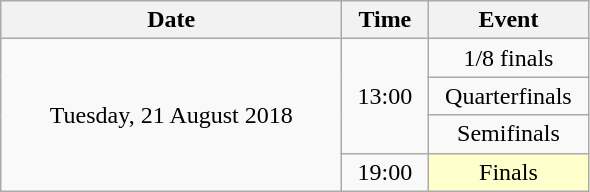<table class = "wikitable" style="text-align:center;">
<tr>
<th width=220>Date</th>
<th width=50>Time</th>
<th width=100>Event</th>
</tr>
<tr>
<td rowspan=4>Tuesday, 21 August 2018</td>
<td rowspan=3>13:00</td>
<td>1/8 finals</td>
</tr>
<tr>
<td>Quarterfinals</td>
</tr>
<tr>
<td>Semifinals</td>
</tr>
<tr>
<td>19:00</td>
<td bgcolor=ffffcc>Finals</td>
</tr>
</table>
